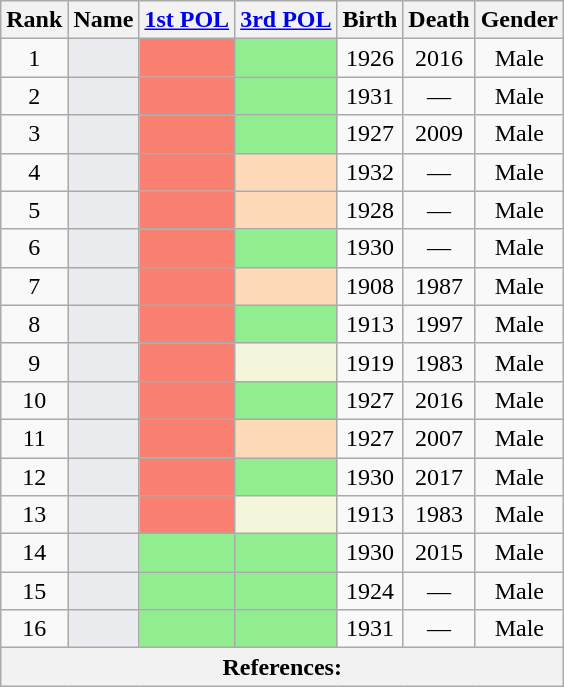<table class="wikitable sortable" style=text-align:center>
<tr>
<th>Rank</th>
<th>Name</th>
<th unsortable><a href='#'>1st POL</a></th>
<th unsortable><a href='#'>3rd POL</a></th>
<th>Birth</th>
<th>Death</th>
<th>Gender</th>
</tr>
<tr>
<td>1</td>
<td bgcolor = #EAECF0></td>
<td bgcolor = Salmon></td>
<td bgcolor = LightGreen></td>
<td>1926</td>
<td>2016</td>
<td>Male</td>
</tr>
<tr>
<td>2</td>
<td bgcolor = #EAECF0></td>
<td bgcolor = Salmon></td>
<td bgcolor = LightGreen></td>
<td>1931</td>
<td>—</td>
<td>Male</td>
</tr>
<tr>
<td>3</td>
<td bgcolor = #EAECF0></td>
<td bgcolor = Salmon></td>
<td bgcolor = LightGreen></td>
<td>1927</td>
<td>2009</td>
<td>Male</td>
</tr>
<tr>
<td>4</td>
<td bgcolor = #EAECF0></td>
<td bgcolor = Salmon></td>
<td bgcolor = PeachPuff></td>
<td>1932</td>
<td>—</td>
<td>Male</td>
</tr>
<tr>
<td>5</td>
<td bgcolor = #EAECF0></td>
<td bgcolor = Salmon></td>
<td bgcolor = PeachPuff></td>
<td>1928</td>
<td>—</td>
<td>Male</td>
</tr>
<tr>
<td>6</td>
<td bgcolor = #EAECF0></td>
<td bgcolor = Salmon></td>
<td bgcolor = LightGreen></td>
<td>1930</td>
<td>—</td>
<td>Male</td>
</tr>
<tr>
<td>7</td>
<td bgcolor = #EAECF0></td>
<td bgcolor = Salmon></td>
<td bgcolor = PeachPuff></td>
<td>1908</td>
<td>1987</td>
<td>Male</td>
</tr>
<tr>
<td>8</td>
<td bgcolor = #EAECF0></td>
<td bgcolor = Salmon></td>
<td bgcolor = LightGreen></td>
<td>1913</td>
<td>1997</td>
<td>Male</td>
</tr>
<tr>
<td>9</td>
<td bgcolor = #EAECF0></td>
<td bgcolor = Salmon></td>
<td bgcolor = Beige></td>
<td>1919</td>
<td>1983</td>
<td>Male</td>
</tr>
<tr>
<td>10</td>
<td bgcolor = #EAECF0></td>
<td bgcolor = Salmon></td>
<td bgcolor = LightGreen></td>
<td>1927</td>
<td>2016</td>
<td>Male</td>
</tr>
<tr>
<td>11</td>
<td bgcolor = #EAECF0></td>
<td bgcolor = Salmon></td>
<td bgcolor = PeachPuff></td>
<td>1927</td>
<td>2007</td>
<td>Male</td>
</tr>
<tr>
<td>12</td>
<td bgcolor = #EAECF0></td>
<td bgcolor = Salmon></td>
<td bgcolor = LightGreen></td>
<td>1930</td>
<td>2017</td>
<td>Male</td>
</tr>
<tr>
<td>13</td>
<td bgcolor = #EAECF0></td>
<td bgcolor = Salmon></td>
<td bgcolor = Beige></td>
<td>1913</td>
<td>1983</td>
<td>Male</td>
</tr>
<tr>
<td>14</td>
<td bgcolor = #EAECF0></td>
<td bgcolor = LightGreen></td>
<td bgcolor = LightGreen></td>
<td>1930</td>
<td>2015</td>
<td>Male</td>
</tr>
<tr>
<td>15</td>
<td bgcolor = #EAECF0></td>
<td bgcolor = LightGreen></td>
<td bgcolor = LightGreen></td>
<td>1924</td>
<td>—</td>
<td>Male</td>
</tr>
<tr>
<td>16</td>
<td bgcolor = #EAECF0></td>
<td bgcolor = LightGreen></td>
<td bgcolor = LightGreen></td>
<td>1931</td>
<td>—</td>
<td>Male</td>
</tr>
<tr class=sortbottom>
<th colspan = "7" align = left><strong>References:</strong><br></th>
</tr>
</table>
